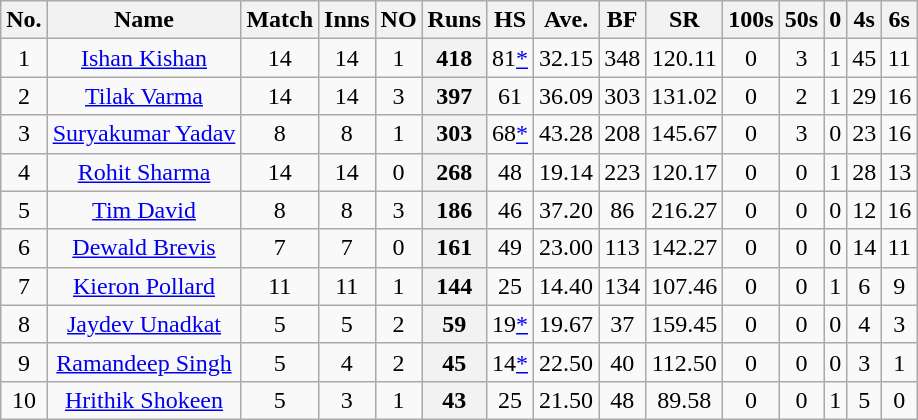<table class="wikitable sortable" style="text-align: center;">
<tr>
<th>No.</th>
<th>Name</th>
<th>Match</th>
<th>Inns</th>
<th>NO</th>
<th>Runs</th>
<th>HS</th>
<th>Ave.</th>
<th>BF</th>
<th>SR</th>
<th>100s</th>
<th>50s</th>
<th>0</th>
<th>4s</th>
<th>6s</th>
</tr>
<tr>
<td>1</td>
<td><a href='#'>Ishan Kishan</a></td>
<td>14</td>
<td>14</td>
<td>1</td>
<th>418</th>
<td>81<a href='#'>*</a></td>
<td>32.15</td>
<td>348</td>
<td>120.11</td>
<td>0</td>
<td>3</td>
<td>1</td>
<td>45</td>
<td>11</td>
</tr>
<tr>
<td>2</td>
<td><a href='#'>Tilak Varma</a></td>
<td>14</td>
<td>14</td>
<td>3</td>
<th>397</th>
<td>61</td>
<td>36.09</td>
<td>303</td>
<td>131.02</td>
<td>0</td>
<td>2</td>
<td>1</td>
<td>29</td>
<td>16</td>
</tr>
<tr>
<td>3</td>
<td><a href='#'>Suryakumar Yadav</a></td>
<td>8</td>
<td>8</td>
<td>1</td>
<th>303</th>
<td>68<a href='#'>*</a></td>
<td>43.28</td>
<td>208</td>
<td>145.67</td>
<td>0</td>
<td>3</td>
<td>0</td>
<td>23</td>
<td>16</td>
</tr>
<tr>
<td>4</td>
<td><a href='#'>Rohit Sharma</a></td>
<td>14</td>
<td>14</td>
<td>0</td>
<th>268</th>
<td>48</td>
<td>19.14</td>
<td>223</td>
<td>120.17</td>
<td>0</td>
<td>0</td>
<td>1</td>
<td>28</td>
<td>13</td>
</tr>
<tr>
<td>5</td>
<td><a href='#'>Tim David</a></td>
<td>8</td>
<td>8</td>
<td>3</td>
<th>186</th>
<td>46</td>
<td>37.20</td>
<td>86</td>
<td>216.27</td>
<td>0</td>
<td>0</td>
<td>0</td>
<td>12</td>
<td>16</td>
</tr>
<tr>
<td>6</td>
<td><a href='#'>Dewald Brevis</a></td>
<td>7</td>
<td>7</td>
<td>0</td>
<th>161</th>
<td>49</td>
<td>23.00</td>
<td>113</td>
<td>142.27</td>
<td>0</td>
<td>0</td>
<td>0</td>
<td>14</td>
<td>11</td>
</tr>
<tr>
<td>7</td>
<td><a href='#'>Kieron Pollard</a></td>
<td>11</td>
<td>11</td>
<td>1</td>
<th>144</th>
<td>25</td>
<td>14.40</td>
<td>134</td>
<td>107.46</td>
<td>0</td>
<td>0</td>
<td>1</td>
<td>6</td>
<td>9</td>
</tr>
<tr>
<td>8</td>
<td><a href='#'>Jaydev Unadkat</a></td>
<td>5</td>
<td>5</td>
<td>2</td>
<th>59</th>
<td>19<a href='#'>*</a></td>
<td>19.67</td>
<td>37</td>
<td>159.45</td>
<td>0</td>
<td>0</td>
<td>0</td>
<td>4</td>
<td>3</td>
</tr>
<tr>
<td>9</td>
<td><a href='#'>Ramandeep Singh</a></td>
<td>5</td>
<td>4</td>
<td>2</td>
<th>45</th>
<td>14<a href='#'>*</a></td>
<td>22.50</td>
<td>40</td>
<td>112.50</td>
<td>0</td>
<td>0</td>
<td>0</td>
<td>3</td>
<td>1</td>
</tr>
<tr>
<td>10</td>
<td><a href='#'>Hrithik Shokeen</a></td>
<td>5</td>
<td>3</td>
<td>1</td>
<th>43</th>
<td>25</td>
<td>21.50</td>
<td>48</td>
<td>89.58</td>
<td>0</td>
<td>0</td>
<td>1</td>
<td>5</td>
<td>0</td>
</tr>
</table>
